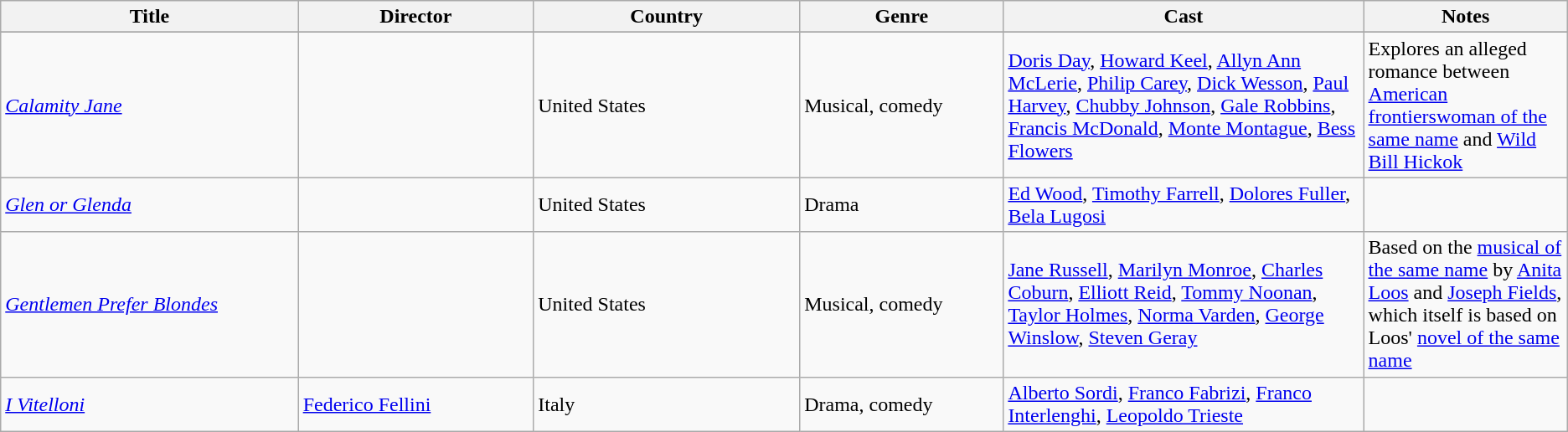<table class="wikitable sortable">
<tr>
<th width="19%">Title</th>
<th width="15%">Director</th>
<th width="17%">Country</th>
<th width="13%">Genre</th>
<th width="23%">Cast</th>
<th width="46%">Notes</th>
</tr>
<tr valign="top">
</tr>
<tr>
<td><em><a href='#'>Calamity Jane</a></em></td>
<td></td>
<td>United States</td>
<td>Musical, comedy</td>
<td><a href='#'>Doris Day</a>, <a href='#'>Howard Keel</a>, <a href='#'>Allyn Ann McLerie</a>, <a href='#'>Philip Carey</a>, <a href='#'>Dick Wesson</a>, <a href='#'>Paul Harvey</a>, <a href='#'>Chubby Johnson</a>, <a href='#'>Gale Robbins</a>, <a href='#'>Francis McDonald</a>, <a href='#'>Monte Montague</a>, <a href='#'>Bess Flowers</a></td>
<td>Explores an alleged romance between <a href='#'>American frontierswoman of the same name</a> and <a href='#'>Wild Bill Hickok</a></td>
</tr>
<tr>
<td><em><a href='#'>Glen or Glenda</a></em></td>
<td></td>
<td>United States</td>
<td>Drama</td>
<td><a href='#'>Ed Wood</a>, <a href='#'>Timothy Farrell</a>, <a href='#'>Dolores Fuller</a>, <a href='#'>Bela Lugosi</a></td>
<td></td>
</tr>
<tr>
<td><em><a href='#'>Gentlemen Prefer Blondes</a></em></td>
<td></td>
<td>United States</td>
<td>Musical, comedy</td>
<td><a href='#'>Jane Russell</a>, <a href='#'>Marilyn Monroe</a>, <a href='#'>Charles Coburn</a>, <a href='#'>Elliott Reid</a>, <a href='#'>Tommy Noonan</a>, <a href='#'>Taylor Holmes</a>, <a href='#'>Norma Varden</a>, <a href='#'>George Winslow</a>, <a href='#'>Steven Geray</a></td>
<td>Based on the <a href='#'>musical of the same name</a> by <a href='#'>Anita Loos</a> and <a href='#'>Joseph Fields</a>, which itself is based on Loos' <a href='#'>novel of the same name</a></td>
</tr>
<tr>
<td><em><a href='#'>I Vitelloni</a></em></td>
<td><a href='#'>Federico Fellini</a></td>
<td>Italy</td>
<td>Drama, comedy</td>
<td><a href='#'>Alberto Sordi</a>, <a href='#'>Franco Fabrizi</a>, <a href='#'>Franco Interlenghi</a>, <a href='#'>Leopoldo Trieste</a></td>
<td></td>
</tr>
</table>
